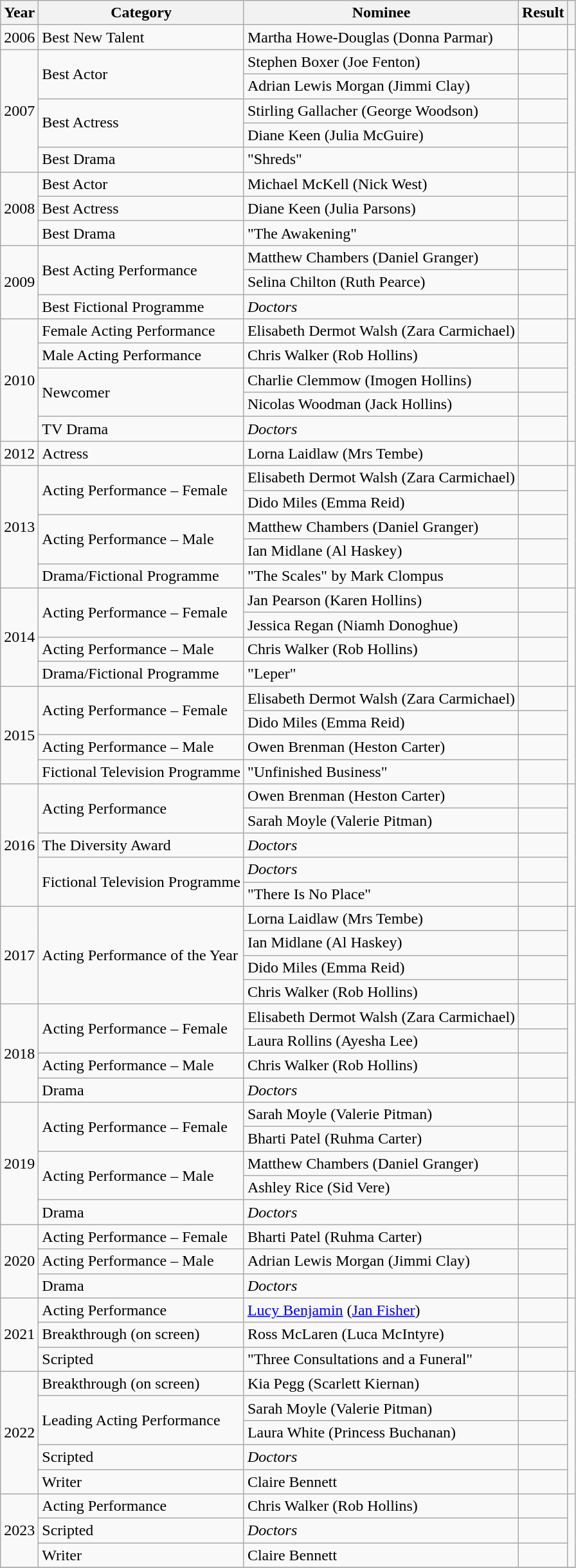<table class="wikitable">
<tr>
<th>Year</th>
<th>Category</th>
<th>Nominee</th>
<th>Result</th>
<th></th>
</tr>
<tr>
<td>2006</td>
<td>Best New Talent</td>
<td>Martha Howe-Douglas (Donna Parmar)</td>
<td></td>
<td align="center"></td>
</tr>
<tr>
<td rowspan="5">2007</td>
<td rowspan="2">Best Actor</td>
<td>Stephen Boxer (Joe Fenton)</td>
<td></td>
<td align="center" rowspan="5"></td>
</tr>
<tr>
<td>Adrian Lewis Morgan (Jimmi Clay)</td>
<td></td>
</tr>
<tr>
<td rowspan="2">Best Actress</td>
<td>Stirling Gallacher (George Woodson)</td>
<td></td>
</tr>
<tr>
<td>Diane Keen (Julia McGuire)</td>
<td></td>
</tr>
<tr>
<td>Best Drama</td>
<td>"Shreds"</td>
<td></td>
</tr>
<tr>
<td rowspan="3">2008</td>
<td>Best Actor</td>
<td>Michael McKell (Nick West)</td>
<td></td>
<td align="center" rowspan="3"></td>
</tr>
<tr>
<td>Best Actress</td>
<td>Diane Keen (Julia Parsons)</td>
<td></td>
</tr>
<tr>
<td>Best Drama</td>
<td>"The Awakening"</td>
<td></td>
</tr>
<tr>
<td rowspan="3">2009</td>
<td rowspan="2">Best Acting Performance</td>
<td>Matthew Chambers (Daniel Granger)</td>
<td></td>
<td align="center" rowspan="3"></td>
</tr>
<tr>
<td>Selina Chilton (Ruth Pearce)</td>
<td></td>
</tr>
<tr>
<td>Best Fictional Programme</td>
<td><em>Doctors</em></td>
<td></td>
</tr>
<tr>
<td rowspan="5">2010</td>
<td>Female Acting Performance</td>
<td>Elisabeth Dermot Walsh (Zara Carmichael)</td>
<td></td>
<td rowspan="5" align="center"></td>
</tr>
<tr>
<td>Male Acting Performance</td>
<td>Chris Walker (Rob Hollins)</td>
<td></td>
</tr>
<tr>
<td rowspan="2">Newcomer</td>
<td>Charlie Clemmow (Imogen Hollins)</td>
<td></td>
</tr>
<tr>
<td>Nicolas Woodman (Jack Hollins)</td>
<td></td>
</tr>
<tr>
<td>TV Drama</td>
<td><em>Doctors</em></td>
<td></td>
</tr>
<tr>
<td>2012</td>
<td>Actress</td>
<td>Lorna Laidlaw (Mrs Tembe)</td>
<td></td>
<td align="center"></td>
</tr>
<tr>
<td rowspan="5">2013</td>
<td rowspan="2">Acting Performance – Female</td>
<td>Elisabeth Dermot Walsh (Zara Carmichael)</td>
<td></td>
<td rowspan="5" align="center"></td>
</tr>
<tr>
<td>Dido Miles (Emma Reid)</td>
<td></td>
</tr>
<tr>
<td rowspan="2">Acting Performance – Male</td>
<td>Matthew Chambers (Daniel Granger)</td>
<td></td>
</tr>
<tr>
<td>Ian Midlane (Al Haskey)</td>
<td></td>
</tr>
<tr>
<td>Drama/Fictional Programme</td>
<td>"The Scales" by Mark Clompus</td>
<td></td>
</tr>
<tr>
<td rowspan="4">2014</td>
<td rowspan="2">Acting Performance – Female</td>
<td>Jan Pearson (Karen Hollins)</td>
<td></td>
<td rowspan="4" align="center"></td>
</tr>
<tr>
<td>Jessica Regan (Niamh Donoghue)</td>
<td></td>
</tr>
<tr>
<td>Acting Performance – Male</td>
<td>Chris Walker (Rob Hollins)</td>
<td></td>
</tr>
<tr>
<td>Drama/Fictional Programme</td>
<td>"Leper"</td>
<td></td>
</tr>
<tr>
<td rowspan="4">2015</td>
<td rowspan="2">Acting Performance – Female</td>
<td>Elisabeth Dermot Walsh (Zara Carmichael)</td>
<td></td>
<td rowspan="4" align="center"></td>
</tr>
<tr>
<td>Dido Miles (Emma Reid)</td>
<td></td>
</tr>
<tr>
<td>Acting Performance – Male</td>
<td>Owen Brenman (Heston Carter)</td>
<td></td>
</tr>
<tr>
<td>Fictional Television Programme</td>
<td>"Unfinished Business"</td>
<td></td>
</tr>
<tr>
<td rowspan="5">2016</td>
<td rowspan="2">Acting Performance</td>
<td>Owen Brenman (Heston Carter)</td>
<td></td>
<td rowspan="5" align="center"></td>
</tr>
<tr>
<td>Sarah Moyle (Valerie Pitman)</td>
<td></td>
</tr>
<tr>
<td>The Diversity Award</td>
<td><em>Doctors</em></td>
<td></td>
</tr>
<tr>
<td rowspan="2">Fictional Television Programme</td>
<td><em>Doctors</em></td>
<td></td>
</tr>
<tr>
<td>"There Is No Place"</td>
<td></td>
</tr>
<tr>
<td rowspan="4">2017</td>
<td rowspan="4">Acting Performance of the Year</td>
<td>Lorna Laidlaw (Mrs Tembe)</td>
<td></td>
<td align="center" rowspan="4"></td>
</tr>
<tr>
<td>Ian Midlane (Al Haskey)</td>
<td></td>
</tr>
<tr>
<td>Dido Miles (Emma Reid)</td>
<td></td>
</tr>
<tr>
<td>Chris Walker (Rob Hollins)</td>
<td></td>
</tr>
<tr>
<td rowspan="4">2018</td>
<td rowspan="2">Acting Performance – Female</td>
<td>Elisabeth Dermot Walsh (Zara Carmichael)</td>
<td></td>
<td align="center" rowspan="4"></td>
</tr>
<tr>
<td>Laura Rollins (Ayesha Lee)</td>
<td></td>
</tr>
<tr>
<td>Acting Performance – Male</td>
<td>Chris Walker (Rob Hollins)</td>
<td></td>
</tr>
<tr>
<td>Drama</td>
<td><em>Doctors</em></td>
<td></td>
</tr>
<tr>
<td rowspan="5">2019</td>
<td rowspan="2">Acting Performance – Female</td>
<td>Sarah Moyle (Valerie Pitman)</td>
<td></td>
<td align="center" rowspan="5"></td>
</tr>
<tr>
<td>Bharti Patel (Ruhma Carter)</td>
<td></td>
</tr>
<tr>
<td rowspan="2">Acting Performance – Male</td>
<td>Matthew Chambers (Daniel Granger)</td>
<td></td>
</tr>
<tr>
<td>Ashley Rice (Sid Vere)</td>
<td></td>
</tr>
<tr>
<td>Drama</td>
<td><em>Doctors</em></td>
<td></td>
</tr>
<tr>
<td rowspan="3">2020</td>
<td>Acting Performance – Female</td>
<td>Bharti Patel (Ruhma Carter)</td>
<td></td>
<td rowspan="3" align="center"></td>
</tr>
<tr>
<td>Acting Performance – Male</td>
<td>Adrian Lewis Morgan (Jimmi Clay)</td>
<td></td>
</tr>
<tr>
<td>Drama</td>
<td><em>Doctors</em></td>
<td></td>
</tr>
<tr>
<td rowspan="3">2021</td>
<td>Acting Performance</td>
<td><a href='#'>Lucy Benjamin</a> (<a href='#'>Jan Fisher</a>)</td>
<td></td>
<td rowspan="3" align="center"></td>
</tr>
<tr>
<td>Breakthrough (on screen)</td>
<td>Ross McLaren (Luca McIntyre)</td>
<td></td>
</tr>
<tr>
<td>Scripted</td>
<td>"Three Consultations and a Funeral"</td>
<td></td>
</tr>
<tr>
<td rowspan="5">2022</td>
<td>Breakthrough (on screen)</td>
<td>Kia Pegg (Scarlett Kiernan)</td>
<td></td>
<td rowspan="5" align="center"></td>
</tr>
<tr>
<td rowspan="2">Leading Acting Performance</td>
<td>Sarah Moyle (Valerie Pitman)</td>
<td></td>
</tr>
<tr>
<td>Laura White (Princess Buchanan)</td>
<td></td>
</tr>
<tr>
<td>Scripted</td>
<td><em>Doctors</em></td>
<td></td>
</tr>
<tr>
<td>Writer</td>
<td>Claire Bennett</td>
<td></td>
</tr>
<tr>
<td rowspan="3">2023</td>
<td>Acting Performance</td>
<td>Chris Walker (Rob Hollins)</td>
<td></td>
<td rowspan="3" align="center"></td>
</tr>
<tr>
<td>Scripted</td>
<td><em>Doctors</em></td>
<td></td>
</tr>
<tr>
<td>Writer</td>
<td>Claire Bennett</td>
<td></td>
</tr>
<tr>
</tr>
</table>
